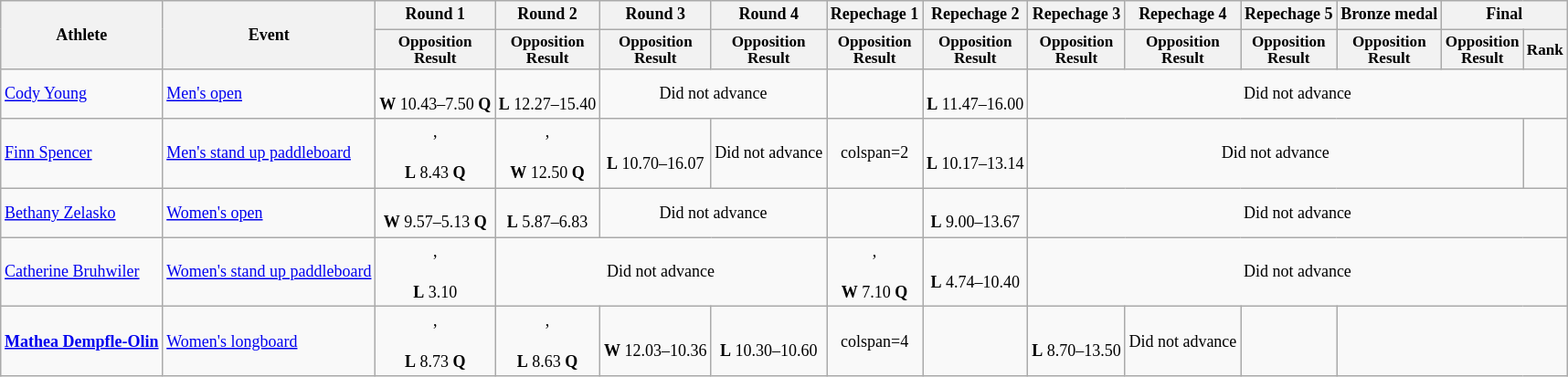<table class=wikitable style=font-size:75%;text-align:center>
<tr>
<th rowspan=2>Athlete</th>
<th rowspan=2>Event</th>
<th>Round 1</th>
<th>Round 2</th>
<th>Round 3</th>
<th>Round 4</th>
<th>Repechage 1</th>
<th>Repechage 2</th>
<th>Repechage 3</th>
<th>Repechage 4</th>
<th>Repechage 5</th>
<th>Bronze medal</th>
<th colspan=2>Final</th>
</tr>
<tr style=font-size:95%>
<th>Opposition<br>Result</th>
<th>Opposition<br>Result</th>
<th>Opposition<br>Result</th>
<th>Opposition<br>Result</th>
<th>Opposition<br>Result</th>
<th>Opposition<br>Result</th>
<th>Opposition<br>Result</th>
<th>Opposition<br>Result</th>
<th>Opposition<br>Result</th>
<th>Opposition<br>Result</th>
<th>Opposition<br>Result</th>
<th>Rank</th>
</tr>
<tr>
<td align=left><a href='#'>Cody Young</a></td>
<td align=left><a href='#'>Men's open</a></td>
<td><br><strong>W</strong> 10.43–7.50 <strong>Q</strong></td>
<td><br><strong>L</strong> 12.27–15.40</td>
<td colspan=2>Did not advance</td>
<td></td>
<td><br><strong>L</strong> 11.47–16.00</td>
<td colspan=6>Did not advance</td>
</tr>
<tr>
<td align=left><a href='#'>Finn Spencer</a></td>
<td align=left><a href='#'>Men's stand up paddleboard</a></td>
<td>,<br><br><strong>L</strong> 8.43 <strong>Q</strong></td>
<td>,<br><br><strong>W</strong> 12.50 <strong>Q</strong></td>
<td><br><strong>L</strong> 10.70–16.07</td>
<td>Did not advance</td>
<td>colspan=2 </td>
<td><br><strong>L</strong> 10.17–13.14</td>
<td colspan=5>Did not advance</td>
</tr>
<tr>
<td align=left><a href='#'>Bethany Zelasko</a></td>
<td align=left><a href='#'>Women's open</a></td>
<td><br><strong>W</strong> 9.57–5.13 <strong>Q</strong></td>
<td><br><strong>L</strong> 5.87–6.83</td>
<td colspan=2>Did not advance</td>
<td></td>
<td><br><strong>L</strong> 9.00–13.67</td>
<td colspan=7>Did not advance</td>
</tr>
<tr>
<td align=left><a href='#'>Catherine Bruhwiler</a></td>
<td align=left><a href='#'>Women's stand up paddleboard</a></td>
<td>,<br><br><strong>L</strong> 3.10</td>
<td colspan=3>Did not advance</td>
<td>,<br><br><strong>W</strong> 7.10 <strong>Q</strong></td>
<td><br><strong>L</strong> 4.74–10.40</td>
<td colspan=6>Did not advance</td>
</tr>
<tr>
<td align=left><strong><a href='#'>Mathea Dempfle-Olin</a></strong></td>
<td align=left><a href='#'>Women's longboard</a></td>
<td>,<br><br><strong>L</strong> 8.73 <strong>Q</strong></td>
<td>,<br><br><strong>L</strong> 8.63 <strong>Q</strong></td>
<td><br><strong>W</strong> 12.03–10.36</td>
<td><br><strong>L</strong> 10.30–10.60</td>
<td>colspan=4 </td>
<td></td>
<td><br><strong>L</strong> 8.70–13.50</td>
<td>Did not advance</td>
<td></td>
</tr>
</table>
